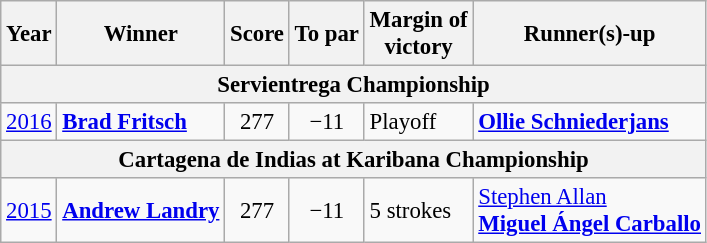<table class=wikitable style=font-size:95%>
<tr>
<th>Year</th>
<th>Winner</th>
<th>Score</th>
<th>To par</th>
<th>Margin of<br>victory</th>
<th>Runner(s)-up</th>
</tr>
<tr>
<th colspan=7>Servientrega Championship</th>
</tr>
<tr>
<td><a href='#'>2016</a></td>
<td> <strong><a href='#'>Brad Fritsch</a></strong></td>
<td align=center>277</td>
<td align=center>−11</td>
<td>Playoff</td>
<td> <strong><a href='#'>Ollie Schniederjans</a></strong></td>
</tr>
<tr>
<th colspan=7>Cartagena de Indias at Karibana Championship</th>
</tr>
<tr>
<td><a href='#'>2015</a></td>
<td> <strong><a href='#'>Andrew Landry</a></strong></td>
<td align=center>277</td>
<td align=center>−11</td>
<td>5 strokes</td>
<td> <a href='#'>Stephen Allan</a><br> <strong><a href='#'>Miguel Ángel Carballo</a></strong></td>
</tr>
</table>
